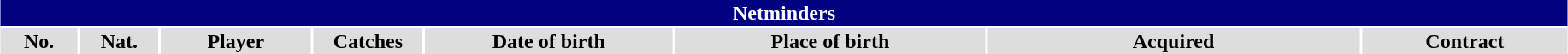<table class="toccolours" style="width:97%; clear:both; margin:1.5em auto; text-align:center;">
<tr>
<th colspan="11" style="background:navy; color:white;">Netminders</th>
</tr>
<tr style="background:#ddd;">
<th width="5%">No.</th>
<th width="5%">Nat.</th>
<th>Player</th>
<th width="7%">Catches</th>
<th width="16%">Date of birth</th>
<th width="20%">Place of birth</th>
<th width="24%">Acquired</th>
<td><strong>Contract</strong></td>
</tr>
</table>
